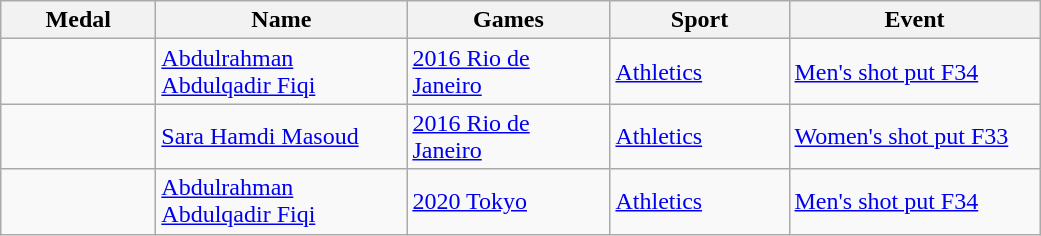<table class="wikitable">
<tr>
<th style="width:6em">Medal</th>
<th style="width:10em">Name</th>
<th style="width:8em">Games</th>
<th style="width:7em">Sport</th>
<th style="width:10em">Event</th>
</tr>
<tr>
<td></td>
<td><a href='#'>Abdulrahman Abdulqadir Fiqi</a></td>
<td> <a href='#'>2016 Rio de Janeiro</a></td>
<td><a href='#'>Athletics</a></td>
<td><a href='#'>Men's shot put F34</a></td>
</tr>
<tr>
<td></td>
<td><a href='#'>Sara Hamdi Masoud</a></td>
<td> <a href='#'>2016 Rio de Janeiro</a></td>
<td><a href='#'>Athletics</a></td>
<td><a href='#'>Women's shot put F33</a></td>
</tr>
<tr>
<td></td>
<td><a href='#'>Abdulrahman Abdulqadir Fiqi</a></td>
<td> <a href='#'>2020 Tokyo</a></td>
<td><a href='#'>Athletics</a></td>
<td><a href='#'>Men's shot put F34</a></td>
</tr>
</table>
